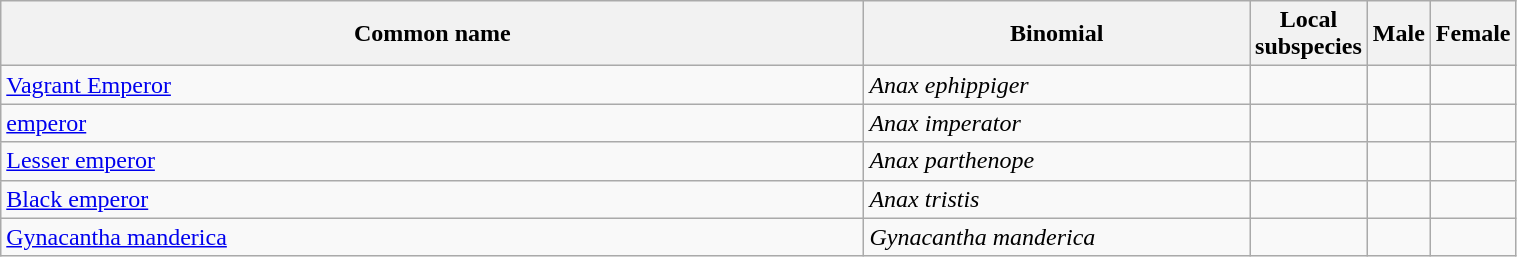<table width=80% class="wikitable">
<tr>
<th width=70%>Common name</th>
<th width=100%>Binomial</th>
<th width=20%>Local subspecies</th>
<th width=20%>Male</th>
<th width=20%>Female</th>
</tr>
<tr>
<td><a href='#'>Vagrant Emperor</a></td>
<td><em>Anax ephippiger</em></td>
<td></td>
<td></td>
<td></td>
</tr>
<tr>
<td><a href='#'>emperor</a></td>
<td><em>Anax imperator</em></td>
<td></td>
<td></td>
<td></td>
</tr>
<tr>
<td><a href='#'>Lesser emperor</a></td>
<td><em>Anax parthenope</em></td>
<td></td>
<td></td>
<td></td>
</tr>
<tr>
<td><a href='#'>Black emperor</a></td>
<td><em>Anax tristis</em></td>
<td></td>
<td></td>
<td></td>
</tr>
<tr>
<td><a href='#'>Gynacantha manderica</a></td>
<td><em>Gynacantha manderica</em></td>
<td></td>
<td></td>
<td></td>
</tr>
</table>
